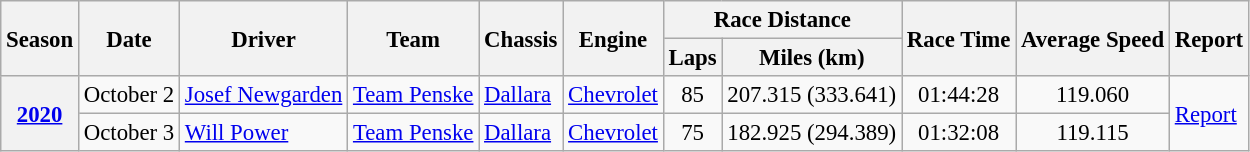<table class="wikitable" style="font-size: 95%;">
<tr>
<th rowspan="2">Season</th>
<th rowspan="2">Date</th>
<th rowspan="2">Driver</th>
<th rowspan="2">Team</th>
<th rowspan="2">Chassis</th>
<th rowspan="2">Engine</th>
<th colspan="2">Race Distance</th>
<th rowspan="2">Race Time</th>
<th rowspan="2">Average Speed</th>
<th rowspan="2">Report</th>
</tr>
<tr>
<th>Laps</th>
<th>Miles (km)</th>
</tr>
<tr>
<th rowspan="2"><a href='#'>2020</a></th>
<td>October 2</td>
<td> <a href='#'>Josef Newgarden</a></td>
<td><a href='#'>Team Penske</a></td>
<td><a href='#'>Dallara</a></td>
<td><a href='#'>Chevrolet</a></td>
<td align="center">85</td>
<td align="center">207.315 (333.641)</td>
<td align="center">01:44:28</td>
<td align="center">119.060</td>
<td rowspan=2><a href='#'>Report</a></td>
</tr>
<tr>
<td>October 3</td>
<td> <a href='#'>Will Power</a></td>
<td><a href='#'>Team Penske</a></td>
<td><a href='#'>Dallara</a></td>
<td><a href='#'>Chevrolet</a></td>
<td align="center">75</td>
<td align="center">182.925 (294.389)</td>
<td align="center">01:32:08</td>
<td align="center">119.115</td>
</tr>
</table>
